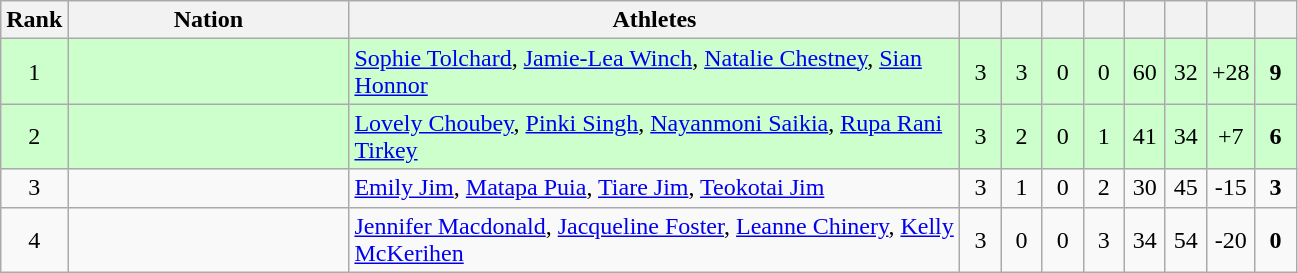<table class=wikitable style="text-align:center">
<tr>
<th width=20>Rank</th>
<th width=180>Nation</th>
<th width=400>Athletes</th>
<th width=20></th>
<th width=20></th>
<th width=20></th>
<th width=20></th>
<th width=20></th>
<th width=20></th>
<th width=20></th>
<th width=20></th>
</tr>
<tr bgcolor="#ccffcc">
<td>1</td>
<td align=left></td>
<td align=left><a href='#'>Sophie Tolchard</a>, <a href='#'>Jamie-Lea Winch</a>, <a href='#'>Natalie Chestney</a>, <a href='#'>Sian Honnor</a></td>
<td>3</td>
<td>3</td>
<td>0</td>
<td>0</td>
<td>60</td>
<td>32</td>
<td>+28</td>
<td><strong>9</strong></td>
</tr>
<tr bgcolor="#ccffcc">
<td>2</td>
<td align=left></td>
<td align=left><a href='#'>Lovely Choubey</a>, <a href='#'>Pinki Singh</a>, <a href='#'>Nayanmoni Saikia</a>, <a href='#'>Rupa Rani Tirkey</a></td>
<td>3</td>
<td>2</td>
<td>0</td>
<td>1</td>
<td>41</td>
<td>34</td>
<td>+7</td>
<td><strong>6</strong></td>
</tr>
<tr>
<td>3</td>
<td align=left></td>
<td align=left><a href='#'>Emily Jim</a>, <a href='#'>Matapa Puia</a>, <a href='#'>Tiare Jim</a>, <a href='#'>Teokotai Jim</a></td>
<td>3</td>
<td>1</td>
<td>0</td>
<td>2</td>
<td>30</td>
<td>45</td>
<td>-15</td>
<td><strong>3</strong></td>
</tr>
<tr>
<td>4</td>
<td align=left></td>
<td align=left><a href='#'>Jennifer Macdonald</a>, <a href='#'>Jacqueline Foster</a>, <a href='#'>Leanne Chinery</a>, <a href='#'>Kelly McKerihen</a></td>
<td>3</td>
<td>0</td>
<td>0</td>
<td>3</td>
<td>34</td>
<td>54</td>
<td>-20</td>
<td><strong>0</strong></td>
</tr>
</table>
